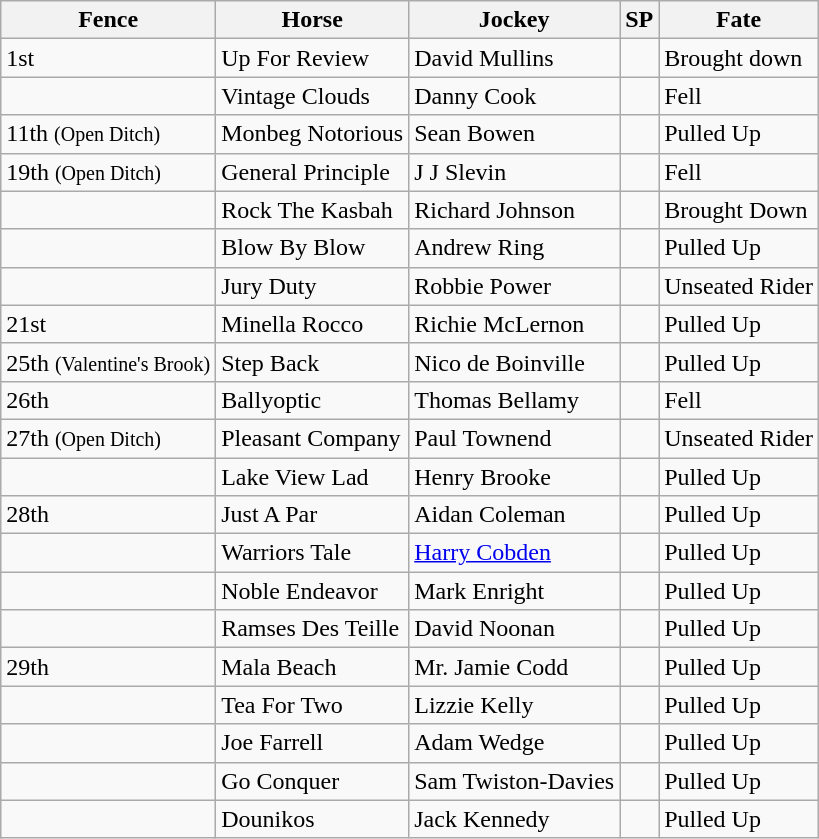<table class="wikitable">
<tr>
<th>Fence</th>
<th>Horse</th>
<th>Jockey</th>
<th>SP</th>
<th>Fate</th>
</tr>
<tr>
<td>1st</td>
<td>Up For Review</td>
<td>David Mullins</td>
<td></td>
<td>Brought down</td>
</tr>
<tr>
<td></td>
<td>Vintage Clouds</td>
<td>Danny Cook</td>
<td></td>
<td>Fell</td>
</tr>
<tr>
<td>11th <small>(Open Ditch)</small></td>
<td>Monbeg Notorious</td>
<td>Sean Bowen</td>
<td></td>
<td>Pulled Up</td>
</tr>
<tr>
<td>19th <small>(Open Ditch)</small></td>
<td>General Principle</td>
<td>J J Slevin</td>
<td></td>
<td>Fell</td>
</tr>
<tr>
<td></td>
<td>Rock The Kasbah</td>
<td>Richard Johnson</td>
<td></td>
<td>Brought Down</td>
</tr>
<tr>
<td></td>
<td>Blow By Blow</td>
<td>Andrew Ring</td>
<td></td>
<td>Pulled Up</td>
</tr>
<tr>
<td></td>
<td>Jury Duty</td>
<td>Robbie Power</td>
<td></td>
<td>Unseated Rider</td>
</tr>
<tr>
<td>21st</td>
<td>Minella Rocco</td>
<td>Richie McLernon</td>
<td></td>
<td>Pulled Up</td>
</tr>
<tr>
<td>25th <small>(Valentine's Brook)</small></td>
<td>Step Back</td>
<td>Nico de Boinville</td>
<td></td>
<td>Pulled Up</td>
</tr>
<tr>
<td>26th</td>
<td>Ballyoptic</td>
<td>Thomas Bellamy</td>
<td></td>
<td>Fell</td>
</tr>
<tr>
<td>27th <small>(Open Ditch)</small></td>
<td>Pleasant Company</td>
<td>Paul Townend</td>
<td></td>
<td>Unseated Rider</td>
</tr>
<tr>
<td></td>
<td>Lake View Lad</td>
<td>Henry Brooke</td>
<td></td>
<td>Pulled Up</td>
</tr>
<tr>
<td>28th</td>
<td>Just A Par</td>
<td>Aidan Coleman</td>
<td></td>
<td>Pulled Up</td>
</tr>
<tr>
<td></td>
<td>Warriors Tale</td>
<td><a href='#'>Harry Cobden</a></td>
<td></td>
<td>Pulled Up</td>
</tr>
<tr>
<td></td>
<td>Noble Endeavor</td>
<td>Mark Enright</td>
<td></td>
<td>Pulled Up</td>
</tr>
<tr>
<td></td>
<td>Ramses Des Teille</td>
<td>David Noonan</td>
<td></td>
<td>Pulled Up</td>
</tr>
<tr>
<td>29th</td>
<td>Mala Beach</td>
<td>Mr. Jamie Codd</td>
<td></td>
<td>Pulled Up</td>
</tr>
<tr>
<td></td>
<td>Tea For Two</td>
<td>Lizzie Kelly</td>
<td></td>
<td>Pulled Up</td>
</tr>
<tr>
<td></td>
<td>Joe Farrell</td>
<td>Adam Wedge</td>
<td></td>
<td>Pulled Up</td>
</tr>
<tr>
<td></td>
<td>Go Conquer</td>
<td>Sam Twiston-Davies</td>
<td></td>
<td>Pulled Up</td>
</tr>
<tr>
<td></td>
<td>Dounikos</td>
<td>Jack Kennedy</td>
<td></td>
<td>Pulled Up</td>
</tr>
</table>
